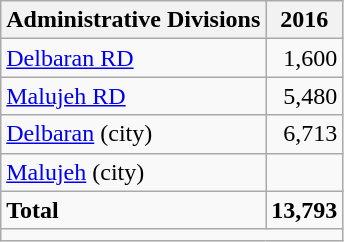<table class="wikitable">
<tr>
<th>Administrative Divisions</th>
<th>2016</th>
</tr>
<tr>
<td><a href='#'>Delbaran RD</a></td>
<td style="text-align: right;">1,600</td>
</tr>
<tr>
<td><a href='#'>Malujeh RD</a></td>
<td style="text-align: right;">5,480</td>
</tr>
<tr>
<td><a href='#'>Delbaran</a> (city)</td>
<td style="text-align: right;">6,713</td>
</tr>
<tr>
<td><a href='#'>Malujeh</a> (city)</td>
<td style="text-align: right;"></td>
</tr>
<tr>
<td><strong>Total</strong></td>
<td style="text-align: right;"><strong>13,793</strong></td>
</tr>
<tr>
<td colspan=2></td>
</tr>
</table>
